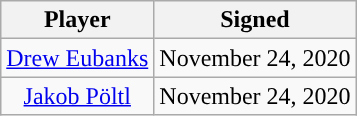<table class="wikitable sortable sortable" style="text-align: center">
<tr>
<th>Player</th>
<th>Signed</th>
</tr>
<tr style="text-align: center">
<td><a href='#'>Drew Eubanks</a></td>
<td>November 24, 2020</td>
</tr>
<tr style="text-align: center">
<td><a href='#'>Jakob Pöltl</a></td>
<td>November 24, 2020</td>
</tr>
</table>
